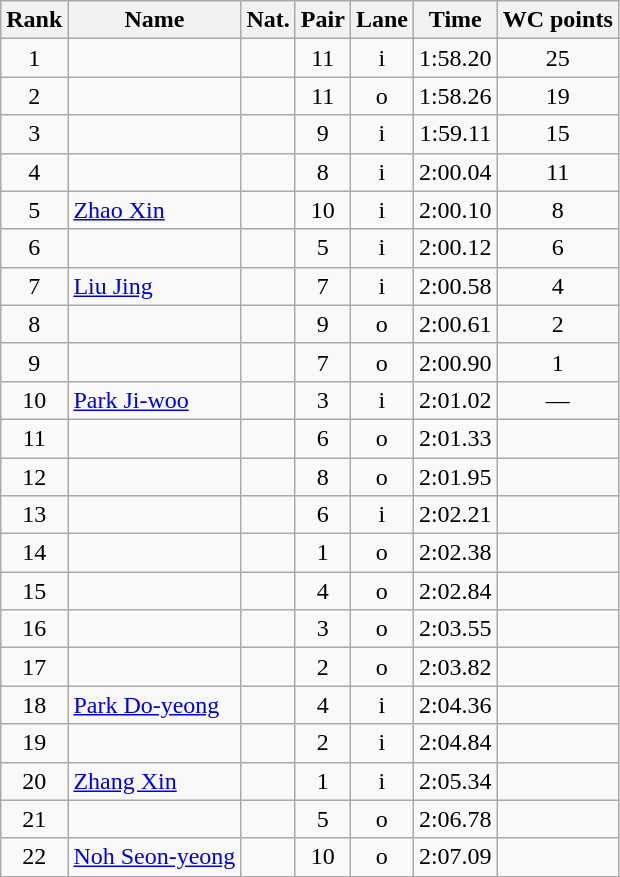<table class="wikitable sortable" style="text-align:center">
<tr>
<th>Rank</th>
<th>Name</th>
<th>Nat.</th>
<th>Pair</th>
<th>Lane</th>
<th>Time</th>
<th>WC points</th>
</tr>
<tr>
<td>1</td>
<td align=left></td>
<td></td>
<td>11</td>
<td>i</td>
<td>1:58.20</td>
<td>25</td>
</tr>
<tr>
<td>2</td>
<td align=left></td>
<td></td>
<td>11</td>
<td>o</td>
<td>1:58.26</td>
<td>19</td>
</tr>
<tr>
<td>3</td>
<td align=left></td>
<td></td>
<td>9</td>
<td>i</td>
<td>1:59.11</td>
<td>15</td>
</tr>
<tr>
<td>4</td>
<td align=left></td>
<td></td>
<td>8</td>
<td>i</td>
<td>2:00.04</td>
<td>11</td>
</tr>
<tr>
<td>5</td>
<td align=left><a href='#'>Zhao Xin</a></td>
<td></td>
<td>10</td>
<td>i</td>
<td>2:00.10</td>
<td>8</td>
</tr>
<tr>
<td>6</td>
<td align=left></td>
<td></td>
<td>5</td>
<td>i</td>
<td>2:00.12</td>
<td>6</td>
</tr>
<tr>
<td>7</td>
<td align=left><a href='#'>Liu Jing</a></td>
<td></td>
<td>7</td>
<td>i</td>
<td>2:00.58</td>
<td>4</td>
</tr>
<tr>
<td>8</td>
<td align=left></td>
<td></td>
<td>9</td>
<td>o</td>
<td>2:00.61</td>
<td>2</td>
</tr>
<tr>
<td>9</td>
<td align=left></td>
<td></td>
<td>7</td>
<td>o</td>
<td>2:00.90</td>
<td>1</td>
</tr>
<tr>
<td>10</td>
<td align=left><a href='#'>Park Ji-woo</a></td>
<td></td>
<td>3</td>
<td>i</td>
<td>2:01.02</td>
<td>—</td>
</tr>
<tr>
<td>11</td>
<td align=left></td>
<td></td>
<td>6</td>
<td>o</td>
<td>2:01.33</td>
<td></td>
</tr>
<tr>
<td>12</td>
<td align=left></td>
<td></td>
<td>8</td>
<td>o</td>
<td>2:01.95</td>
<td></td>
</tr>
<tr>
<td>13</td>
<td align=left></td>
<td></td>
<td>6</td>
<td>i</td>
<td>2:02.21</td>
<td></td>
</tr>
<tr>
<td>14</td>
<td align=left></td>
<td></td>
<td>1</td>
<td>o</td>
<td>2:02.38</td>
<td></td>
</tr>
<tr>
<td>15</td>
<td align=left></td>
<td></td>
<td>4</td>
<td>o</td>
<td>2:02.84</td>
<td></td>
</tr>
<tr>
<td>16</td>
<td align=left></td>
<td></td>
<td>3</td>
<td>o</td>
<td>2:03.55</td>
<td></td>
</tr>
<tr>
<td>17</td>
<td align=left></td>
<td></td>
<td>2</td>
<td>o</td>
<td>2:03.82</td>
<td></td>
</tr>
<tr>
<td>18</td>
<td align=left><a href='#'>Park Do-yeong</a></td>
<td></td>
<td>4</td>
<td>i</td>
<td>2:04.36</td>
<td></td>
</tr>
<tr>
<td>19</td>
<td align=left></td>
<td></td>
<td>2</td>
<td>i</td>
<td>2:04.84</td>
<td></td>
</tr>
<tr>
<td>20</td>
<td align=left><a href='#'>Zhang Xin</a></td>
<td></td>
<td>1</td>
<td>i</td>
<td>2:05.34</td>
<td></td>
</tr>
<tr>
<td>21</td>
<td align=left></td>
<td></td>
<td>5</td>
<td>o</td>
<td>2:06.78</td>
<td></td>
</tr>
<tr>
<td>22</td>
<td align=left><a href='#'>Noh Seon-yeong</a></td>
<td></td>
<td>10</td>
<td>o</td>
<td>2:07.09</td>
<td></td>
</tr>
</table>
